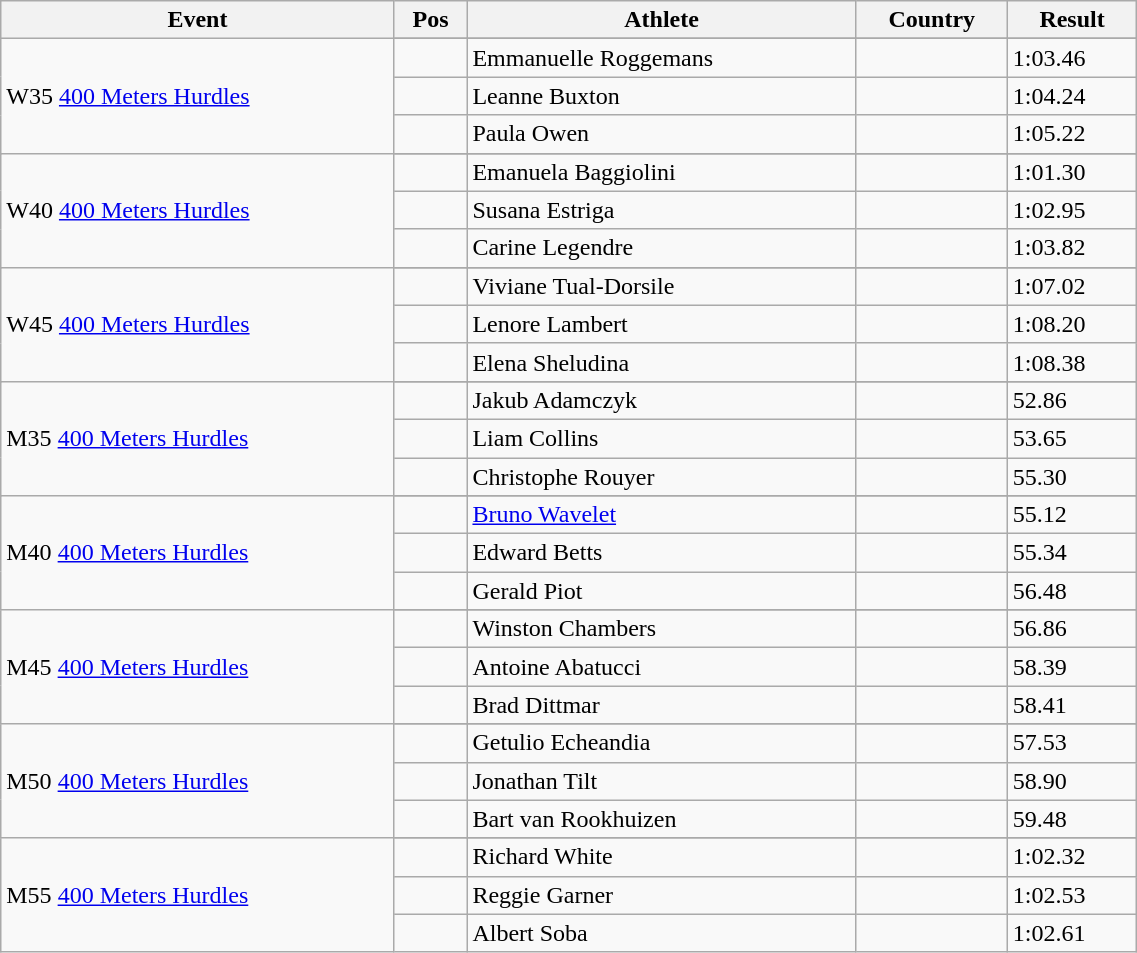<table class="wikitable" style="width:60%;">
<tr>
<th>Event</th>
<th>Pos</th>
<th>Athlete</th>
<th>Country</th>
<th>Result</th>
</tr>
<tr>
<td rowspan='4'>W35 <a href='#'>400 Meters Hurdles</a></td>
</tr>
<tr>
<td align=center></td>
<td align=left>Emmanuelle Roggemans</td>
<td align=left></td>
<td>1:03.46</td>
</tr>
<tr>
<td align=center></td>
<td align=left>Leanne Buxton</td>
<td align=left></td>
<td>1:04.24</td>
</tr>
<tr>
<td align=center></td>
<td align=left>Paula Owen</td>
<td align=left></td>
<td>1:05.22</td>
</tr>
<tr>
<td rowspan='4'>W40 <a href='#'>400 Meters Hurdles</a></td>
</tr>
<tr>
<td align=center></td>
<td align=left>Emanuela Baggiolini</td>
<td align=left></td>
<td>1:01.30</td>
</tr>
<tr>
<td align=center></td>
<td align=left>Susana Estriga</td>
<td align=left></td>
<td>1:02.95</td>
</tr>
<tr>
<td align=center></td>
<td align=left>Carine Legendre</td>
<td align=left></td>
<td>1:03.82</td>
</tr>
<tr>
<td rowspan='4'>W45 <a href='#'>400 Meters Hurdles</a><br></td>
</tr>
<tr>
<td align=center></td>
<td align=left>Viviane Tual-Dorsile</td>
<td align=left></td>
<td>1:07.02</td>
</tr>
<tr>
<td align=center></td>
<td align=left>Lenore Lambert</td>
<td align=left></td>
<td>1:08.20</td>
</tr>
<tr>
<td align=center></td>
<td align=left>Elena Sheludina</td>
<td align=left></td>
<td>1:08.38</td>
</tr>
<tr>
<td rowspan='4'>M35 <a href='#'>400 Meters Hurdles</a></td>
</tr>
<tr>
<td align=center></td>
<td align=left>Jakub Adamczyk</td>
<td align=left></td>
<td>52.86</td>
</tr>
<tr>
<td align=center></td>
<td align=left>Liam Collins</td>
<td align=left></td>
<td>53.65</td>
</tr>
<tr>
<td align=center></td>
<td align=left>Christophe Rouyer</td>
<td align=left></td>
<td>55.30</td>
</tr>
<tr>
<td rowspan='4'>M40 <a href='#'>400 Meters Hurdles</a><br></td>
</tr>
<tr>
<td align=center></td>
<td align=left><a href='#'>Bruno Wavelet</a></td>
<td align=left></td>
<td>55.12</td>
</tr>
<tr>
<td align=center></td>
<td align=left>Edward Betts</td>
<td align=left></td>
<td>55.34</td>
</tr>
<tr>
<td align=center></td>
<td align=left>Gerald Piot</td>
<td align=left></td>
<td>56.48</td>
</tr>
<tr>
<td rowspan='4'>M45 <a href='#'>400 Meters Hurdles</a><br></td>
</tr>
<tr>
<td align=center></td>
<td align=left>Winston Chambers</td>
<td align=left></td>
<td>56.86</td>
</tr>
<tr>
<td align=center></td>
<td align=left>Antoine Abatucci</td>
<td align=left></td>
<td>58.39</td>
</tr>
<tr>
<td align=center></td>
<td align=left>Brad Dittmar</td>
<td align=left></td>
<td>58.41</td>
</tr>
<tr>
<td rowspan='4'>M50 <a href='#'>400 Meters Hurdles</a></td>
</tr>
<tr>
<td align=center></td>
<td align=left>Getulio Echeandia</td>
<td align=left></td>
<td>57.53</td>
</tr>
<tr>
<td align=center></td>
<td align=left>Jonathan Tilt</td>
<td align=left></td>
<td>58.90</td>
</tr>
<tr>
<td align=center></td>
<td align=left>Bart van Rookhuizen</td>
<td align=left></td>
<td>59.48</td>
</tr>
<tr>
<td rowspan='4'>M55 <a href='#'>400 Meters Hurdles</a></td>
</tr>
<tr>
<td align=center></td>
<td align=left>Richard White</td>
<td align=left></td>
<td>1:02.32</td>
</tr>
<tr>
<td align=center></td>
<td align=left>Reggie Garner</td>
<td align=left></td>
<td>1:02.53</td>
</tr>
<tr>
<td align=center></td>
<td align=left>Albert Soba</td>
<td align=left></td>
<td>1:02.61</td>
</tr>
</table>
